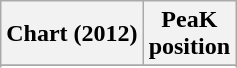<table class="wikitable sortable plainrowheaders">
<tr>
<th scope="col">Chart (2012)</th>
<th scope="col">PeaK<br>position</th>
</tr>
<tr>
</tr>
<tr>
</tr>
<tr>
</tr>
<tr>
</tr>
<tr>
</tr>
<tr>
</tr>
<tr>
</tr>
</table>
